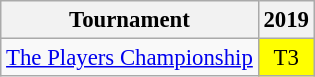<table class="wikitable" style="font-size:95%;text-align:center;">
<tr>
<th>Tournament</th>
<th>2019</th>
</tr>
<tr>
<td align=left><a href='#'>The Players Championship</a></td>
<td style="background:yellow;">T3</td>
</tr>
</table>
